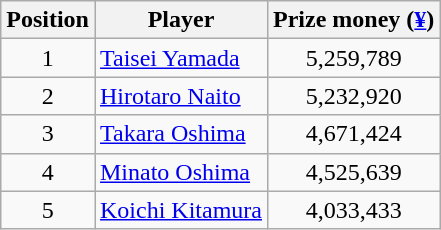<table class="wikitable">
<tr>
<th>Position</th>
<th>Player</th>
<th>Prize money (<a href='#'>¥</a>)</th>
</tr>
<tr>
<td align=center>1</td>
<td> <a href='#'>Taisei Yamada</a></td>
<td align=center>5,259,789</td>
</tr>
<tr>
<td align=center>2</td>
<td> <a href='#'>Hirotaro Naito</a></td>
<td align=center>5,232,920</td>
</tr>
<tr>
<td align=center>3</td>
<td> <a href='#'>Takara Oshima</a></td>
<td align=center>4,671,424</td>
</tr>
<tr>
<td align=center>4</td>
<td> <a href='#'>Minato Oshima</a></td>
<td align=center>4,525,639</td>
</tr>
<tr>
<td align=center>5</td>
<td> <a href='#'>Koichi Kitamura</a></td>
<td align=center>4,033,433</td>
</tr>
</table>
